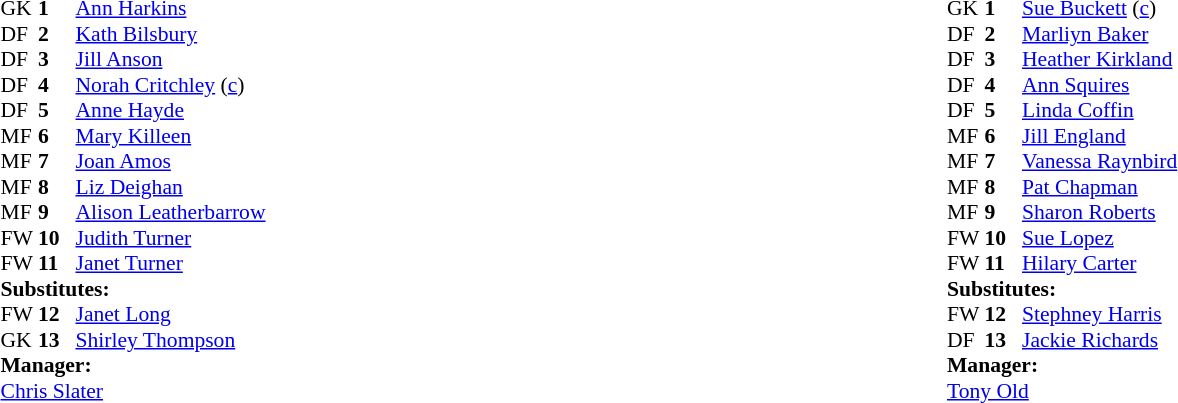<table style="width:100%;">
<tr>
<td style="vertical-align:top; width:50%;"><br><table style="font-size: 90%" cellspacing="0" cellpadding="0">
<tr>
<td colspan="4"></td>
</tr>
<tr>
<th width="25"></th>
<th width="25"></th>
</tr>
<tr>
<td>GK</td>
<td><strong>1</strong></td>
<td> <a href='#'>Ann Harkins</a></td>
</tr>
<tr>
<td>DF</td>
<td><strong>2</strong></td>
<td> <a href='#'>Kath Bilsbury</a></td>
</tr>
<tr>
<td>DF</td>
<td><strong>3</strong></td>
<td> <a href='#'>Jill Anson</a></td>
</tr>
<tr>
<td>DF</td>
<td><strong>4</strong></td>
<td> <a href='#'>Norah Critchley</a> (<a href='#'>c</a>)</td>
</tr>
<tr>
<td>DF</td>
<td><strong>5</strong></td>
<td> <a href='#'>Anne Hayde</a></td>
</tr>
<tr>
<td>MF</td>
<td><strong>6</strong></td>
<td> <a href='#'>Mary Killeen</a></td>
<td></td>
<td></td>
</tr>
<tr>
<td>MF</td>
<td><strong>7</strong></td>
<td> <a href='#'>Joan Amos</a></td>
</tr>
<tr>
<td>MF</td>
<td><strong>8</strong></td>
<td> <a href='#'>Liz Deighan</a></td>
</tr>
<tr>
<td>MF</td>
<td><strong>9</strong></td>
<td> <a href='#'>Alison Leatherbarrow</a></td>
</tr>
<tr>
<td>FW</td>
<td><strong>10</strong></td>
<td> <a href='#'>Judith Turner</a></td>
<td></td>
<td></td>
</tr>
<tr>
<td>FW</td>
<td><strong>11</strong></td>
<td> <a href='#'>Janet Turner</a></td>
</tr>
<tr>
<td colspan=4><strong>Substitutes:</strong></td>
</tr>
<tr>
<td>FW</td>
<td><strong>12</strong></td>
<td> <a href='#'>Janet Long</a></td>
<td></td>
<td></td>
</tr>
<tr>
<td>GK</td>
<td><strong>13</strong></td>
<td> <a href='#'>Shirley Thompson</a></td>
</tr>
<tr>
<td colspan=4><strong>Manager:</strong></td>
</tr>
<tr>
<td colspan="4"> <a href='#'>Chris Slater</a></td>
</tr>
</table>
</td>
<td style="vertical-align:top; width:50%;"><br><table style="font-size: 90%" cellspacing="0" cellpadding="0">
<tr>
<td colspan="4"></td>
</tr>
<tr>
<th width="25"></th>
<th width="25"></th>
</tr>
<tr>
<td>GK</td>
<td><strong>1</strong></td>
<td> <a href='#'>Sue Buckett</a> (<a href='#'>c</a>)</td>
</tr>
<tr>
<td>DF</td>
<td><strong>2</strong></td>
<td> <a href='#'>Marliyn Baker</a></td>
</tr>
<tr>
<td>DF</td>
<td><strong>3</strong></td>
<td> <a href='#'>Heather Kirkland</a></td>
</tr>
<tr>
<td>DF</td>
<td><strong>4</strong></td>
<td> <a href='#'>Ann Squires</a></td>
</tr>
<tr>
<td>DF</td>
<td><strong>5</strong></td>
<td> <a href='#'>Linda Coffin</a></td>
</tr>
<tr>
<td>MF</td>
<td><strong>6</strong></td>
<td> <a href='#'>Jill England</a></td>
</tr>
<tr>
<td>MF</td>
<td><strong>7</strong></td>
<td> <a href='#'>Vanessa Raynbird</a></td>
</tr>
<tr>
<td>MF</td>
<td><strong>8</strong></td>
<td> <a href='#'>Pat Chapman</a></td>
</tr>
<tr>
<td>MF</td>
<td><strong>9</strong></td>
<td> <a href='#'>Sharon Roberts</a></td>
</tr>
<tr>
<td>FW</td>
<td><strong>10</strong></td>
<td> <a href='#'>Sue Lopez</a></td>
</tr>
<tr>
<td>FW</td>
<td><strong>11</strong></td>
<td> <a href='#'>Hilary Carter</a></td>
</tr>
<tr>
<td colspan=4><strong>Substitutes:</strong></td>
</tr>
<tr>
<td>FW</td>
<td><strong>12</strong></td>
<td> <a href='#'>Stephney Harris</a></td>
</tr>
<tr>
<td>DF</td>
<td><strong>13</strong></td>
<td> <a href='#'>Jackie Richards</a></td>
</tr>
<tr>
<td colspan=4><strong>Manager:</strong></td>
</tr>
<tr>
<td colspan="4"> <a href='#'>Tony Old</a></td>
</tr>
</table>
</td>
</tr>
</table>
